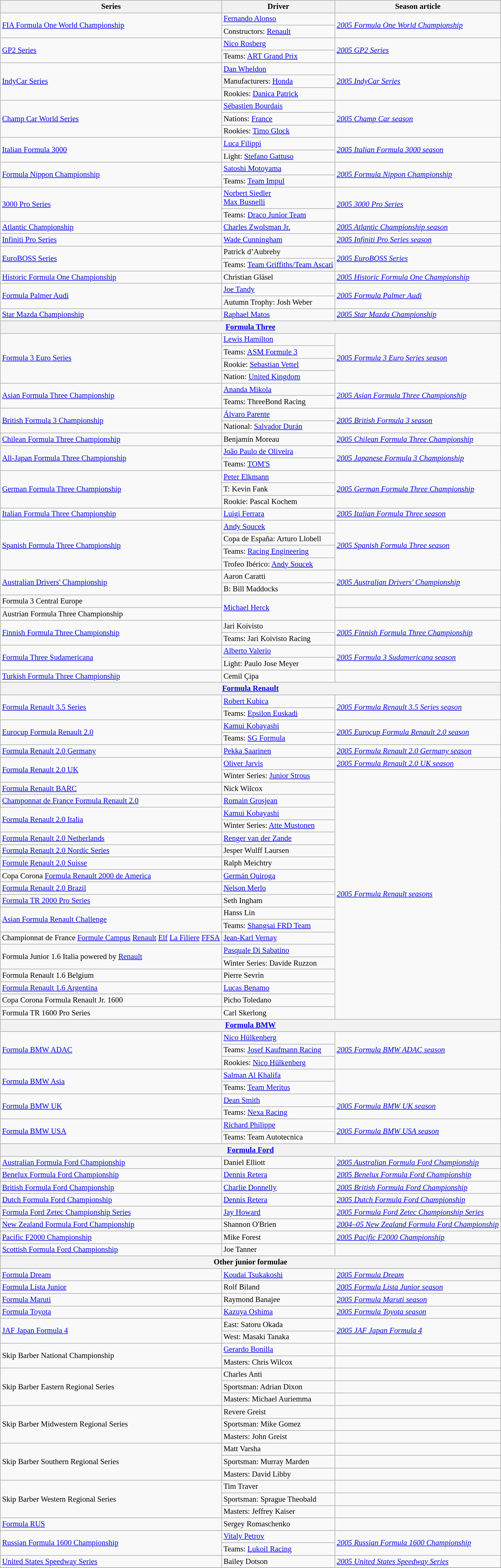<table class="wikitable" style="font-size: 87%;">
<tr>
<th>Series</th>
<th>Driver</th>
<th>Season article</th>
</tr>
<tr>
<td rowspan=2><a href='#'>FIA Formula One World Championship</a></td>
<td> <a href='#'>Fernando Alonso</a></td>
<td rowspan=2><em><a href='#'>2005 Formula One World Championship</a></em></td>
</tr>
<tr>
<td>Constructors:  <a href='#'>Renault</a></td>
</tr>
<tr>
<td rowspan=2><a href='#'>GP2 Series</a></td>
<td> <a href='#'>Nico Rosberg</a></td>
<td rowspan=2><em><a href='#'>2005 GP2 Series</a></em></td>
</tr>
<tr>
<td>Teams:  <a href='#'>ART Grand Prix</a></td>
</tr>
<tr>
<td rowspan=3><a href='#'>IndyCar Series</a></td>
<td> <a href='#'>Dan Wheldon</a></td>
<td rowspan=3><em><a href='#'>2005 IndyCar Series</a></em></td>
</tr>
<tr>
<td>Manufacturers:  <a href='#'>Honda</a></td>
</tr>
<tr>
<td>Rookies:  <a href='#'>Danica Patrick</a></td>
</tr>
<tr>
<td rowspan=3><a href='#'>Champ Car World Series</a></td>
<td> <a href='#'>Sébastien Bourdais</a></td>
<td rowspan=3><em><a href='#'>2005 Champ Car season</a></em></td>
</tr>
<tr>
<td>Nations:  <a href='#'>France</a></td>
</tr>
<tr>
<td>Rookies:  <a href='#'>Timo Glock</a></td>
</tr>
<tr>
<td rowspan=2><a href='#'>Italian Formula 3000</a></td>
<td> <a href='#'>Luca Filippi</a></td>
<td rowspan=2><em><a href='#'>2005 Italian Formula 3000 season</a></em></td>
</tr>
<tr>
<td>Light:  <a href='#'>Stefano Gattuso</a></td>
</tr>
<tr>
<td rowspan=2><a href='#'>Formula Nippon Championship</a></td>
<td> <a href='#'>Satoshi Motoyama</a></td>
<td rowspan=2><em><a href='#'>2005 Formula Nippon Championship</a></em></td>
</tr>
<tr>
<td>Teams:  <a href='#'>Team Impul</a></td>
</tr>
<tr>
<td rowspan=2><a href='#'>3000 Pro Series</a></td>
<td> <a href='#'>Norbert Siedler</a><br> <a href='#'>Max Busnelli</a></td>
<td rowspan=2><em><a href='#'>2005 3000 Pro Series</a></em></td>
</tr>
<tr>
<td>Teams:  <a href='#'>Draco Junior Team</a></td>
</tr>
<tr>
<td><a href='#'>Atlantic Championship</a></td>
<td> <a href='#'>Charles Zwolsman Jr.</a></td>
<td><em><a href='#'>2005 Atlantic Championship season</a></em></td>
</tr>
<tr>
<td><a href='#'>Infiniti Pro Series</a></td>
<td> <a href='#'>Wade Cunningham</a></td>
<td><em><a href='#'>2005 Infiniti Pro Series season</a></em></td>
</tr>
<tr>
<td rowspan=2><a href='#'>EuroBOSS Series</a></td>
<td> Patrick d’Aubreby</td>
<td rowspan=2><em><a href='#'>2005 EuroBOSS Series</a></em></td>
</tr>
<tr>
<td>Teams:  <a href='#'>Team Griffiths/Team Ascari</a></td>
</tr>
<tr>
<td><a href='#'>Historic Formula One Championship</a></td>
<td> Christian Gläsel</td>
<td><em><a href='#'>2005 Historic Formula One Championship</a></em></td>
</tr>
<tr>
<td rowspan=2><a href='#'>Formula Palmer Audi</a></td>
<td> <a href='#'>Joe Tandy</a></td>
<td rowspan=2><em><a href='#'>2005 Formula Palmer Audi</a></em></td>
</tr>
<tr>
<td>Autumn Trophy:  Josh Weber</td>
</tr>
<tr>
<td><a href='#'>Star Mazda Championship</a></td>
<td> <a href='#'>Raphael Matos</a></td>
<td><em><a href='#'>2005 Star Mazda Championship</a></em></td>
</tr>
<tr>
<th colspan=3><a href='#'>Formula Three</a></th>
</tr>
<tr>
<td rowspan=4><a href='#'>Formula 3 Euro Series</a></td>
<td> <a href='#'>Lewis Hamilton</a></td>
<td rowspan=4><em><a href='#'>2005 Formula 3 Euro Series season</a></em></td>
</tr>
<tr>
<td>Teams:  <a href='#'>ASM Formule 3</a></td>
</tr>
<tr>
<td>Rookie:  <a href='#'>Sebastian Vettel</a></td>
</tr>
<tr>
<td>Nation:  <a href='#'>United Kingdom</a></td>
</tr>
<tr>
<td rowspan=2><a href='#'>Asian Formula Three Championship</a></td>
<td> <a href='#'>Ananda Mikola</a></td>
<td rowspan=2><em><a href='#'>2005 Asian Formula Three Championship</a></em></td>
</tr>
<tr>
<td>Teams:  ThreeBond Racing</td>
</tr>
<tr>
<td rowspan=2><a href='#'>British Formula 3 Championship</a></td>
<td> <a href='#'>Álvaro Parente</a></td>
<td rowspan=2><em><a href='#'>2005 British Formula 3 season</a></em></td>
</tr>
<tr>
<td>National:  <a href='#'>Salvador Durán</a></td>
</tr>
<tr>
<td><a href='#'>Chilean Formula Three Championship</a></td>
<td> Benjamín Moreau</td>
<td><em><a href='#'>2005 Chilean Formula Three Championship</a></em></td>
</tr>
<tr>
<td rowspan="2"><a href='#'>All-Japan Formula Three Championship</a></td>
<td> <a href='#'>João Paulo de Oliveira</a></td>
<td rowspan="2"><em><a href='#'>2005 Japanese Formula 3 Championship</a></em></td>
</tr>
<tr>
<td>Teams:  <a href='#'>TOM'S</a></td>
</tr>
<tr>
<td rowspan=3><a href='#'>German Formula Three Championship</a></td>
<td> <a href='#'>Peter Elkmann</a></td>
<td rowspan=3><em><a href='#'>2005 German Formula Three Championship</a></em></td>
</tr>
<tr>
<td>T:  Kevin Fank</td>
</tr>
<tr>
<td>Rookie:  Pascal Kochem</td>
</tr>
<tr>
<td><a href='#'>Italian Formula Three Championship</a></td>
<td> <a href='#'>Luigi Ferrara</a></td>
<td><em><a href='#'>2005 Italian Formula Three season</a></em></td>
</tr>
<tr>
<td rowspan=4><a href='#'>Spanish Formula Three Championship</a></td>
<td> <a href='#'>Andy Soucek</a></td>
<td rowspan=4><em><a href='#'>2005 Spanish Formula Three season</a></em></td>
</tr>
<tr>
<td>Copa de España:  Arturo Llobell</td>
</tr>
<tr>
<td>Teams:  <a href='#'>Racing Engineering</a></td>
</tr>
<tr>
<td>Trofeo Ibérico:  <a href='#'>Andy Soucek</a></td>
</tr>
<tr>
<td rowspan=2><a href='#'>Australian Drivers' Championship</a></td>
<td> Aaron Caratti</td>
<td rowspan=2><em><a href='#'>2005 Australian Drivers' Championship</a></em></td>
</tr>
<tr>
<td>B:  Bill Maddocks</td>
</tr>
<tr>
<td>Formula 3 Central Europe</td>
<td rowspan=2> <a href='#'>Michael Herck</a></td>
<td></td>
</tr>
<tr>
<td>Austrian Formula Three Championship</td>
<td></td>
</tr>
<tr>
<td rowspan=2><a href='#'>Finnish Formula Three Championship</a></td>
<td> Jari Koivisto</td>
<td rowspan=2><em><a href='#'>2005 Finnish Formula Three Championship</a></em></td>
</tr>
<tr>
<td>Teams:  Jari Koivisto Racing</td>
</tr>
<tr>
<td rowspan=2><a href='#'>Formula Three Sudamericana</a></td>
<td> <a href='#'>Alberto Valerio</a></td>
<td rowspan=2><em><a href='#'>2005 Formula 3 Sudamericana season</a></em></td>
</tr>
<tr>
<td>Light:  Paulo Jose Meyer</td>
</tr>
<tr>
<td><a href='#'>Turkish Formula Three Championship</a></td>
<td> Cemil Çipa</td>
<td></td>
</tr>
<tr>
<th colspan=3 align="center"><a href='#'>Formula Renault</a></th>
</tr>
<tr>
<td rowspan=2><a href='#'>Formula Renault 3.5 Series</a></td>
<td> <a href='#'>Robert Kubica</a></td>
<td rowspan=2><em><a href='#'>2005 Formula Renault 3.5 Series season</a></em></td>
</tr>
<tr>
<td>Teams:  <a href='#'>Epsilon Euskadi</a></td>
</tr>
<tr>
<td rowspan=2><a href='#'>Eurocup Formula Renault 2.0</a></td>
<td> <a href='#'>Kamui Kobayashi</a></td>
<td rowspan=2><em><a href='#'>2005 Eurocup Formula Renault 2.0 season</a></em></td>
</tr>
<tr>
<td>Teams:  <a href='#'>SG Formula</a></td>
</tr>
<tr>
<td><a href='#'>Formula Renault 2.0 Germany</a></td>
<td> <a href='#'>Pekka Saarinen</a></td>
<td><em><a href='#'>2005 Formula Renault 2.0 Germany season</a></em></td>
</tr>
<tr>
<td rowspan="2"><a href='#'>Formula Renault 2.0 UK</a></td>
<td> <a href='#'>Oliver Jarvis</a></td>
<td><a href='#'><em>2005 Formula Renault 2.0 UK season</em></a></td>
</tr>
<tr>
<td>Winter Series:  <a href='#'>Junior Strous</a></td>
<td rowspan="20"><em><a href='#'>2005 Formula Renault seasons</a></em></td>
</tr>
<tr>
<td><a href='#'>Formula Renault BARC</a></td>
<td> Nick Wilcox</td>
</tr>
<tr>
<td><a href='#'>Champonnat de France Formula Renault 2.0</a></td>
<td> <a href='#'>Romain Grosjean</a></td>
</tr>
<tr>
<td rowspan="2"><a href='#'>Formula Renault 2.0 Italia</a></td>
<td> <a href='#'>Kamui Kobayashi</a></td>
</tr>
<tr>
<td>Winter Series:  <a href='#'>Atte Mustonen</a></td>
</tr>
<tr>
<td><a href='#'>Formula Renault 2.0 Netherlands</a></td>
<td> <a href='#'>Renger van der Zande</a></td>
</tr>
<tr>
<td><a href='#'>Formula Renault 2.0 Nordic Series</a></td>
<td> Jesper Wulff Laursen</td>
</tr>
<tr>
<td><a href='#'>Formule Renault 2.0 Suisse</a></td>
<td> Ralph Meichtry</td>
</tr>
<tr>
<td>Copa Corona <a href='#'>Formula Renault 2000 de America</a></td>
<td> <a href='#'>Germán Quiroga</a></td>
</tr>
<tr>
<td><a href='#'>Formula Renault 2.0 Brazil</a></td>
<td> <a href='#'>Nelson Merlo</a></td>
</tr>
<tr>
<td><a href='#'>Formula TR 2000 Pro Series</a></td>
<td> Seth Ingham</td>
</tr>
<tr>
<td rowspan="2"><a href='#'>Asian Formula Renault Challenge</a></td>
<td> Hanss Lin</td>
</tr>
<tr>
<td>Teams:  <a href='#'>Shangsai FRD Team</a></td>
</tr>
<tr>
<td>Championnat de France <a href='#'>Formule Campus</a> <a href='#'>Renault</a> <a href='#'>Elf</a> <a href='#'>La Filiere</a> <a href='#'>FFSA</a></td>
<td> <a href='#'>Jean-Karl Vernay</a></td>
</tr>
<tr>
<td rowspan="2">Formula Junior 1.6 Italia powered by <a href='#'>Renault</a></td>
<td> <a href='#'>Pasquale Di Sabatino</a></td>
</tr>
<tr>
<td>Winter Series:  Davide Ruzzon</td>
</tr>
<tr>
<td>Formula Renault 1.6 Belgium</td>
<td> Pierre Sevrin</td>
</tr>
<tr>
<td><a href='#'>Formula Renault 1.6 Argentina</a></td>
<td> <a href='#'>Lucas Benamo</a></td>
</tr>
<tr>
<td>Copa Corona Formula Renault Jr. 1600</td>
<td> Picho Toledano</td>
</tr>
<tr>
<td>Formula TR 1600 Pro Series</td>
<td> Carl Skerlong</td>
</tr>
<tr>
<th colspan=3><a href='#'>Formula BMW</a></th>
</tr>
<tr>
<td rowspan=3><a href='#'>Formula BMW ADAC</a></td>
<td> <a href='#'>Nico Hülkenberg</a></td>
<td rowspan=3><em><a href='#'>2005 Formula BMW ADAC season</a></em></td>
</tr>
<tr>
<td>Teams:  <a href='#'>Josef Kaufmann Racing</a></td>
</tr>
<tr>
<td>Rookies:  <a href='#'>Nico Hülkenberg</a></td>
</tr>
<tr>
<td rowspan=2><a href='#'>Formula BMW Asia</a></td>
<td> <a href='#'>Salman Al Khalifa</a></td>
<td rowspan=2></td>
</tr>
<tr>
<td>Teams:  <a href='#'>Team Meritus</a></td>
</tr>
<tr>
<td rowspan=2><a href='#'>Formula BMW UK</a></td>
<td> <a href='#'>Dean Smith</a></td>
<td rowspan=2><em><a href='#'>2005 Formula BMW UK season</a></em></td>
</tr>
<tr>
<td>Teams:  <a href='#'>Nexa Racing</a></td>
</tr>
<tr>
<td rowspan=2><a href='#'>Formula BMW USA</a></td>
<td> <a href='#'>Richard Philippe</a></td>
<td rowspan=2><em><a href='#'>2005 Formula BMW USA season</a></em></td>
</tr>
<tr>
<td>Teams:  Team Autotecnica</td>
</tr>
<tr>
<th colspan=3><a href='#'>Formula Ford</a></th>
</tr>
<tr>
<td><a href='#'>Australian Formula Ford Championship</a></td>
<td> Daniel Elliott</td>
<td><em><a href='#'>2005 Australian Formula Ford Championship</a></em></td>
</tr>
<tr>
<td><a href='#'>Benelux Formula Ford Championship</a></td>
<td> <a href='#'>Dennis Retera</a></td>
<td><em><a href='#'>2005 Benelux Formula Ford Championship</a></em></td>
</tr>
<tr>
<td><a href='#'>British Formula Ford Championship</a></td>
<td> <a href='#'>Charlie Donnelly</a></td>
<td><em><a href='#'>2005 British Formula Ford Championship</a></em></td>
</tr>
<tr>
<td><a href='#'>Dutch Formula Ford Championship</a></td>
<td> <a href='#'>Dennis Retera</a></td>
<td><em><a href='#'>2005 Dutch Formula Ford Championship</a></em></td>
</tr>
<tr>
<td><a href='#'>Formula Ford Zetec Championship Series</a></td>
<td> <a href='#'>Jay Howard</a></td>
<td><em><a href='#'>2005 Formula Ford Zetec Championship Series</a></em></td>
</tr>
<tr>
<td><a href='#'>New Zealand Formula Ford Championship</a></td>
<td> Shannon O'Brien</td>
<td><em><a href='#'>2004–05 New Zealand Formula Ford Championship</a></em></td>
</tr>
<tr>
<td><a href='#'>Pacific F2000 Championship</a></td>
<td> Mike Forest</td>
<td><em><a href='#'>2005 Pacific F2000 Championship</a></em></td>
</tr>
<tr>
<td><a href='#'>Scottish Formula Ford Championship</a></td>
<td> Joe Tanner</td>
<td></td>
</tr>
<tr>
<th colspan=3>Other junior formulae</th>
</tr>
<tr>
<td><a href='#'>Formula Dream</a></td>
<td> <a href='#'>Koudai Tsukakoshi</a></td>
<td><em><a href='#'>2005 Formula Dream</a></em></td>
</tr>
<tr>
<td><a href='#'>Formula Lista Junior</a></td>
<td> Rolf Biland</td>
<td><em><a href='#'>2005 Formula Lista Junior season</a></em></td>
</tr>
<tr>
<td><a href='#'>Formula Maruti</a></td>
<td> Raymond Banajee</td>
<td><em><a href='#'>2005 Formula Maruti season</a></em></td>
</tr>
<tr>
<td><a href='#'>Formula Toyota</a></td>
<td> <a href='#'>Kazuya Oshima</a></td>
<td><em><a href='#'>2005 Formula Toyota season</a></em></td>
</tr>
<tr>
<td rowspan=2><a href='#'>JAF Japan Formula 4</a></td>
<td>East:  Satoru Okada</td>
<td rowspan=2><em><a href='#'>2005 JAF Japan Formula 4</a></em></td>
</tr>
<tr>
<td>West:  Masaki Tanaka</td>
</tr>
<tr>
<td rowspan="2">Skip Barber National Championship</td>
<td> <a href='#'>Gerardo Bonilla</a></td>
<td></td>
</tr>
<tr>
<td>Masters:  Chris Wilcox</td>
<td></td>
</tr>
<tr>
<td rowspan="3">Skip Barber Eastern Regional Series</td>
<td> Charles Anti</td>
<td></td>
</tr>
<tr>
<td>Sportsman:  Adrian Dixon</td>
<td></td>
</tr>
<tr>
<td>Masters:  Michael Auriemma</td>
<td></td>
</tr>
<tr>
<td rowspan="3">Skip Barber Midwestern Regional Series</td>
<td> Revere Greist</td>
<td></td>
</tr>
<tr>
<td>Sportsman:  Mike Gomez</td>
<td></td>
</tr>
<tr>
<td>Masters:  John Greist</td>
<td></td>
</tr>
<tr>
<td rowspan="3">Skip Barber Southern Regional Series</td>
<td> Matt Varsha</td>
<td></td>
</tr>
<tr>
<td>Sportsman:  Murray Marden</td>
<td></td>
</tr>
<tr>
<td>Masters:  David Libby</td>
<td></td>
</tr>
<tr>
<td rowspan="3">Skip Barber Western Regional Series</td>
<td> Tim Traver</td>
<td></td>
</tr>
<tr>
<td>Sportsman:  Sprague Theobald</td>
<td></td>
</tr>
<tr>
<td>Masters:  Jeffrey Kaiser</td>
<td></td>
</tr>
<tr>
<td><a href='#'>Formula RUS</a></td>
<td> Sergey Romaschenko</td>
<td></td>
</tr>
<tr>
<td rowspan=2><a href='#'>Russian Formula 1600 Championship</a></td>
<td> <a href='#'>Vitaly Petrov</a></td>
<td rowspan=2><em><a href='#'>2005 Russian Formula 1600 Championship</a></em></td>
</tr>
<tr>
<td>Teams:  <a href='#'>Lukoil Racing</a></td>
</tr>
<tr>
<td><a href='#'>United States Speedway Series</a></td>
<td> Bailey Dotson</td>
<td><em><a href='#'>2005 United States Speedway Series</a></em></td>
</tr>
<tr>
</tr>
</table>
